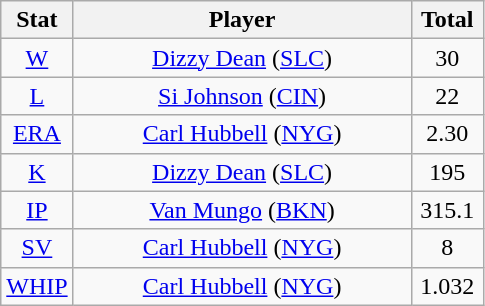<table class="wikitable" style="text-align:center;">
<tr>
<th style="width:15%;">Stat</th>
<th>Player</th>
<th style="width:15%;">Total</th>
</tr>
<tr>
<td><a href='#'>W</a></td>
<td><a href='#'>Dizzy Dean</a> (<a href='#'>SLC</a>)</td>
<td>30</td>
</tr>
<tr>
<td><a href='#'>L</a></td>
<td><a href='#'>Si Johnson</a> (<a href='#'>CIN</a>)</td>
<td>22</td>
</tr>
<tr>
<td><a href='#'>ERA</a></td>
<td><a href='#'>Carl Hubbell</a> (<a href='#'>NYG</a>)</td>
<td>2.30</td>
</tr>
<tr>
<td><a href='#'>K</a></td>
<td><a href='#'>Dizzy Dean</a> (<a href='#'>SLC</a>)</td>
<td>195</td>
</tr>
<tr>
<td><a href='#'>IP</a></td>
<td><a href='#'>Van Mungo</a> (<a href='#'>BKN</a>)</td>
<td>315.1</td>
</tr>
<tr>
<td><a href='#'>SV</a></td>
<td><a href='#'>Carl Hubbell</a> (<a href='#'>NYG</a>)</td>
<td>8</td>
</tr>
<tr>
<td><a href='#'>WHIP</a></td>
<td><a href='#'>Carl Hubbell</a> (<a href='#'>NYG</a>)</td>
<td>1.032</td>
</tr>
</table>
